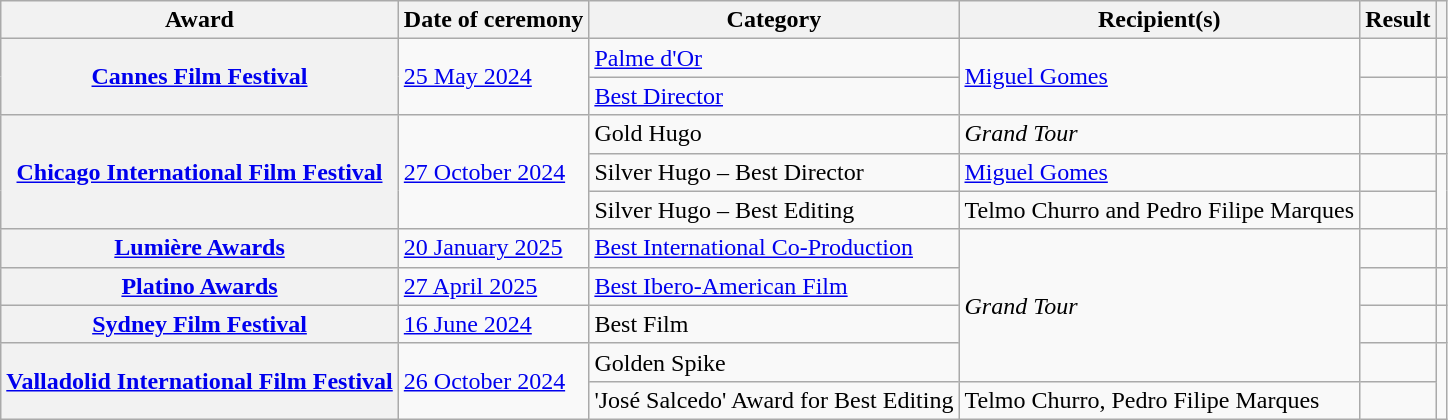<table class="wikitable sortable plainrowheaders">
<tr>
<th scope="col">Award</th>
<th scope="col">Date of ceremony</th>
<th scope="col">Category</th>
<th scope="col">Recipient(s)</th>
<th scope="col">Result</th>
<th scope="col" class="unsortable"></th>
</tr>
<tr>
<th scope="row" rowspan="2"><a href='#'>Cannes Film Festival</a></th>
<td rowspan="2"><a href='#'>25 May 2024</a></td>
<td><a href='#'>Palme d'Or</a></td>
<td rowspan="2"><a href='#'>Miguel Gomes</a></td>
<td></td>
<td align="center"></td>
</tr>
<tr>
<td><a href='#'>Best Director</a></td>
<td></td>
<td align="center"></td>
</tr>
<tr>
<th rowspan="3" scope="row"><a href='#'>Chicago International Film Festival</a></th>
<td rowspan="3"><a href='#'>27 October 2024</a></td>
<td>Gold Hugo</td>
<td><em>Grand Tour</em></td>
<td></td>
<td align="center"></td>
</tr>
<tr>
<td>Silver Hugo – Best Director</td>
<td><a href='#'>Miguel Gomes</a></td>
<td></td>
<td rowspan="2" align="center"></td>
</tr>
<tr>
<td>Silver Hugo – Best Editing</td>
<td>Telmo Churro and Pedro Filipe Marques</td>
<td></td>
</tr>
<tr>
<th scope="row"><a href='#'>Lumière Awards</a></th>
<td><a href='#'>20 January 2025</a></td>
<td><a href='#'>Best International Co-Production</a></td>
<td rowspan="4"><em>Grand Tour</em></td>
<td></td>
<td align="center"></td>
</tr>
<tr>
<th scope="row"><a href='#'>Platino Awards</a></th>
<td><a href='#'>27 April 2025</a></td>
<td><a href='#'>Best Ibero-American Film</a></td>
<td></td>
<td align="center"></td>
</tr>
<tr>
<th scope="row"><a href='#'>Sydney Film Festival</a></th>
<td><a href='#'>16 June 2024</a></td>
<td>Best Film</td>
<td></td>
<td align="center"></td>
</tr>
<tr>
<th rowspan="2" scope="row"><a href='#'>Valladolid International Film Festival</a></th>
<td rowspan="2"><a href='#'>26 October 2024</a></td>
<td>Golden Spike</td>
<td></td>
<td rowspan="2" align="center"></td>
</tr>
<tr>
<td>'José Salcedo' Award for Best Editing</td>
<td>Telmo Churro, Pedro Filipe Marques</td>
<td></td>
</tr>
</table>
